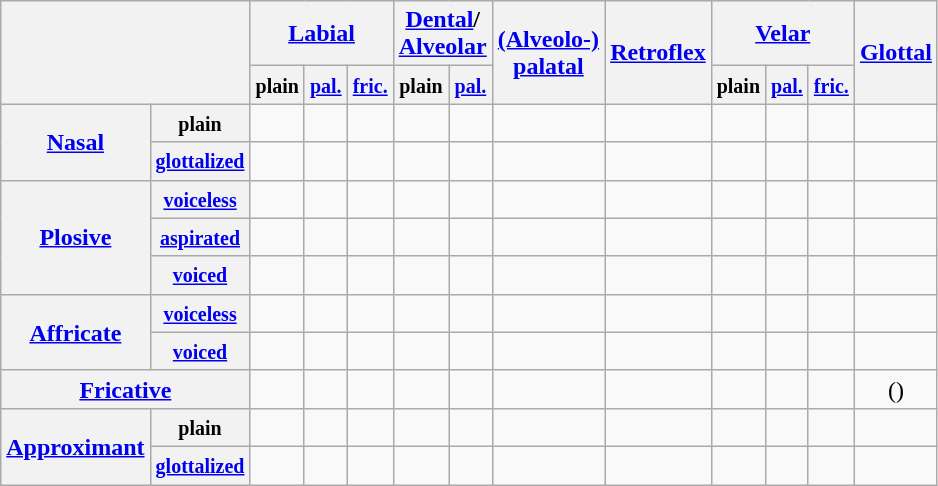<table class="wikitable" style="text-align:center">
<tr>
<th colspan="2" rowspan="2"></th>
<th colspan="3"><a href='#'>Labial</a></th>
<th colspan="2"><a href='#'>Dental</a>/<br><a href='#'>Alveolar</a></th>
<th rowspan="2"><a href='#'>(Alveolo-)<br>palatal</a></th>
<th rowspan="2"><a href='#'>Retroflex</a></th>
<th colspan="3"><a href='#'>Velar</a></th>
<th rowspan="2"><a href='#'>Glottal</a></th>
</tr>
<tr>
<th><small>plain</small></th>
<th><small><a href='#'>pal.</a></small></th>
<th><small><a href='#'>fric.</a></small></th>
<th><small>plain</small></th>
<th><small><a href='#'>pal.</a></small></th>
<th><small>plain</small></th>
<th><small><a href='#'>pal.</a></small></th>
<th><small><a href='#'>fric.</a></small></th>
</tr>
<tr>
<th rowspan="2"><a href='#'>Nasal</a></th>
<th><small>plain</small></th>
<td></td>
<td></td>
<td></td>
<td></td>
<td></td>
<td></td>
<td></td>
<td></td>
<td></td>
<td></td>
<td></td>
</tr>
<tr>
<th><a href='#'><small>glottalized</small></a></th>
<td></td>
<td></td>
<td></td>
<td></td>
<td></td>
<td></td>
<td></td>
<td></td>
<td></td>
<td></td>
<td></td>
</tr>
<tr>
<th rowspan="3"><a href='#'>Plosive</a></th>
<th><small><a href='#'>voiceless</a></small></th>
<td></td>
<td></td>
<td></td>
<td></td>
<td></td>
<td></td>
<td></td>
<td></td>
<td></td>
<td></td>
<td></td>
</tr>
<tr>
<th><small><a href='#'>aspirated</a></small></th>
<td></td>
<td></td>
<td></td>
<td></td>
<td></td>
<td></td>
<td></td>
<td></td>
<td></td>
<td></td>
<td></td>
</tr>
<tr>
<th><small><a href='#'>voiced</a></small></th>
<td></td>
<td></td>
<td></td>
<td></td>
<td></td>
<td></td>
<td></td>
<td></td>
<td></td>
<td></td>
<td></td>
</tr>
<tr>
<th rowspan="2"><a href='#'>Affricate</a></th>
<th><small><a href='#'>voiceless</a></small></th>
<td></td>
<td></td>
<td></td>
<td></td>
<td></td>
<td></td>
<td></td>
<td></td>
<td></td>
<td></td>
<td></td>
</tr>
<tr>
<th><a href='#'><small></small></a><small><a href='#'>voiced</a></small></th>
<td></td>
<td></td>
<td></td>
<td></td>
<td></td>
<td></td>
<td></td>
<td></td>
<td></td>
<td></td>
<td></td>
</tr>
<tr>
<th colspan="2"><a href='#'>Fricative</a></th>
<td></td>
<td></td>
<td></td>
<td></td>
<td></td>
<td></td>
<td></td>
<td></td>
<td></td>
<td></td>
<td>()</td>
</tr>
<tr>
<th rowspan="2"><a href='#'>Approximant</a></th>
<th><small>plain</small></th>
<td></td>
<td></td>
<td></td>
<td></td>
<td></td>
<td></td>
<td></td>
<td></td>
<td></td>
<td></td>
<td></td>
</tr>
<tr>
<th><a href='#'><small>glottalized</small></a></th>
<td></td>
<td></td>
<td></td>
<td></td>
<td></td>
<td></td>
<td></td>
<td></td>
<td></td>
<td></td>
<td></td>
</tr>
</table>
